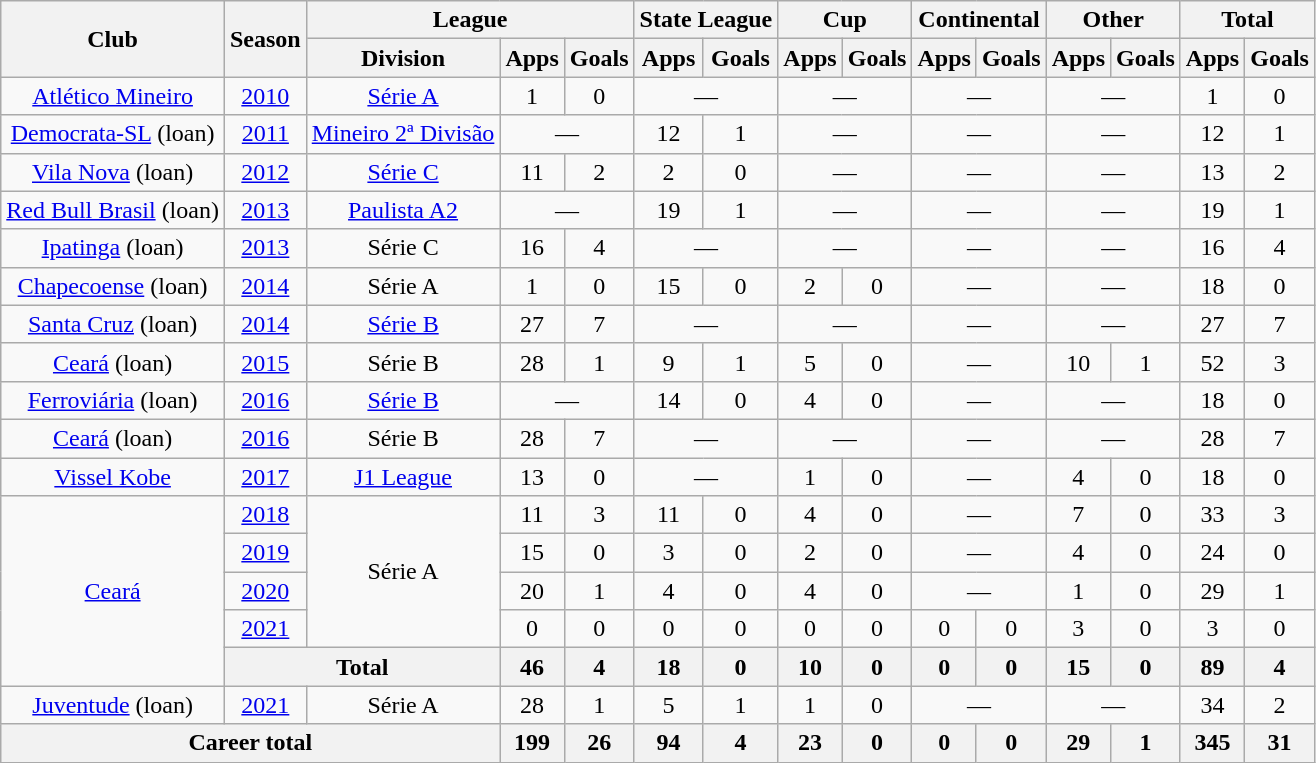<table class="wikitable" style="text-align: center;">
<tr>
<th rowspan="2">Club</th>
<th rowspan="2">Season</th>
<th colspan="3">League</th>
<th colspan="2">State League</th>
<th colspan="2">Cup</th>
<th colspan="2">Continental</th>
<th colspan="2">Other</th>
<th colspan="2">Total</th>
</tr>
<tr>
<th>Division</th>
<th>Apps</th>
<th>Goals</th>
<th>Apps</th>
<th>Goals</th>
<th>Apps</th>
<th>Goals</th>
<th>Apps</th>
<th>Goals</th>
<th>Apps</th>
<th>Goals</th>
<th>Apps</th>
<th>Goals</th>
</tr>
<tr>
<td valign="center"><a href='#'>Atlético Mineiro</a></td>
<td><a href='#'>2010</a></td>
<td><a href='#'>Série A</a></td>
<td>1</td>
<td>0</td>
<td colspan="2">—</td>
<td colspan="2">—</td>
<td colspan="2">—</td>
<td colspan="2">—</td>
<td>1</td>
<td>0</td>
</tr>
<tr>
<td valign="center"><a href='#'>Democrata-SL</a> (loan)</td>
<td><a href='#'>2011</a></td>
<td><a href='#'>Mineiro 2ª Divisão</a></td>
<td colspan="2">—</td>
<td>12</td>
<td>1</td>
<td colspan="2">—</td>
<td colspan="2">—</td>
<td colspan="2">—</td>
<td>12</td>
<td>1</td>
</tr>
<tr>
<td valign="center"><a href='#'>Vila Nova</a> (loan)</td>
<td><a href='#'>2012</a></td>
<td><a href='#'>Série C</a></td>
<td>11</td>
<td>2</td>
<td>2</td>
<td>0</td>
<td colspan="2">—</td>
<td colspan="2">—</td>
<td colspan="2">—</td>
<td>13</td>
<td>2</td>
</tr>
<tr>
<td valign="center"><a href='#'>Red Bull Brasil</a> (loan)</td>
<td><a href='#'>2013</a></td>
<td><a href='#'>Paulista A2</a></td>
<td colspan="2">—</td>
<td>19</td>
<td>1</td>
<td colspan="2">—</td>
<td colspan="2">—</td>
<td colspan="2">—</td>
<td>19</td>
<td>1</td>
</tr>
<tr>
<td valign="center"><a href='#'>Ipatinga</a> (loan)</td>
<td><a href='#'>2013</a></td>
<td>Série C</td>
<td>16</td>
<td>4</td>
<td colspan="2">—</td>
<td colspan="2">—</td>
<td colspan="2">—</td>
<td colspan="2">—</td>
<td>16</td>
<td>4</td>
</tr>
<tr>
<td valign="center"><a href='#'>Chapecoense</a> (loan)</td>
<td><a href='#'>2014</a></td>
<td>Série A</td>
<td>1</td>
<td>0</td>
<td>15</td>
<td>0</td>
<td>2</td>
<td>0</td>
<td colspan="2">—</td>
<td colspan="2">—</td>
<td>18</td>
<td>0</td>
</tr>
<tr>
<td valign="center"><a href='#'>Santa Cruz</a> (loan)</td>
<td><a href='#'>2014</a></td>
<td><a href='#'>Série B</a></td>
<td>27</td>
<td>7</td>
<td colspan="2">—</td>
<td colspan="2">—</td>
<td colspan="2">—</td>
<td colspan="2">—</td>
<td>27</td>
<td>7</td>
</tr>
<tr>
<td valign="center"><a href='#'>Ceará</a> (loan)</td>
<td><a href='#'>2015</a></td>
<td>Série B</td>
<td>28</td>
<td>1</td>
<td>9</td>
<td>1</td>
<td>5</td>
<td>0</td>
<td colspan="2">—</td>
<td>10</td>
<td>1</td>
<td>52</td>
<td>3</td>
</tr>
<tr>
<td valign="center"><a href='#'>Ferroviária</a> (loan)</td>
<td><a href='#'>2016</a></td>
<td><a href='#'>Série B</a></td>
<td colspan="2">—</td>
<td>14</td>
<td>0</td>
<td>4</td>
<td>0</td>
<td colspan="2">—</td>
<td colspan="2">—</td>
<td>18</td>
<td>0</td>
</tr>
<tr>
<td valign="center"><a href='#'>Ceará</a> (loan)</td>
<td><a href='#'>2016</a></td>
<td>Série B</td>
<td>28</td>
<td>7</td>
<td colspan="2">—</td>
<td colspan="2">—</td>
<td colspan="2">—</td>
<td colspan="2">—</td>
<td>28</td>
<td>7</td>
</tr>
<tr>
<td valign="center"><a href='#'>Vissel Kobe</a></td>
<td><a href='#'>2017</a></td>
<td><a href='#'>J1 League</a></td>
<td>13</td>
<td>0</td>
<td colspan="2">—</td>
<td>1</td>
<td>0</td>
<td colspan="2">—</td>
<td>4</td>
<td>0</td>
<td>18</td>
<td>0</td>
</tr>
<tr>
<td rowspan="5" valign="center"><a href='#'>Ceará</a></td>
<td><a href='#'>2018</a></td>
<td rowspan="4">Série A</td>
<td>11</td>
<td>3</td>
<td>11</td>
<td>0</td>
<td>4</td>
<td>0</td>
<td colspan="2">—</td>
<td>7</td>
<td>0</td>
<td>33</td>
<td>3</td>
</tr>
<tr>
<td><a href='#'>2019</a></td>
<td>15</td>
<td>0</td>
<td>3</td>
<td>0</td>
<td>2</td>
<td>0</td>
<td colspan="2">—</td>
<td>4</td>
<td>0</td>
<td>24</td>
<td>0</td>
</tr>
<tr>
<td><a href='#'>2020</a></td>
<td>20</td>
<td>1</td>
<td>4</td>
<td>0</td>
<td>4</td>
<td>0</td>
<td colspan="2">—</td>
<td>1</td>
<td>0</td>
<td>29</td>
<td>1</td>
</tr>
<tr>
<td><a href='#'>2021</a></td>
<td>0</td>
<td>0</td>
<td>0</td>
<td>0</td>
<td>0</td>
<td>0</td>
<td>0</td>
<td>0</td>
<td>3</td>
<td>0</td>
<td>3</td>
<td>0</td>
</tr>
<tr>
<th colspan="2">Total</th>
<th>46</th>
<th>4</th>
<th>18</th>
<th>0</th>
<th>10</th>
<th>0</th>
<th>0</th>
<th>0</th>
<th>15</th>
<th>0</th>
<th>89</th>
<th>4</th>
</tr>
<tr>
<td valign="center"><a href='#'>Juventude</a> (loan)</td>
<td><a href='#'>2021</a></td>
<td>Série A</td>
<td>28</td>
<td>1</td>
<td>5</td>
<td>1</td>
<td>1</td>
<td>0</td>
<td colspan="2">—</td>
<td colspan="2">—</td>
<td>34</td>
<td>2</td>
</tr>
<tr>
<th colspan="3"><strong>Career total</strong></th>
<th>199</th>
<th>26</th>
<th>94</th>
<th>4</th>
<th>23</th>
<th>0</th>
<th>0</th>
<th>0</th>
<th>29</th>
<th>1</th>
<th>345</th>
<th>31</th>
</tr>
</table>
